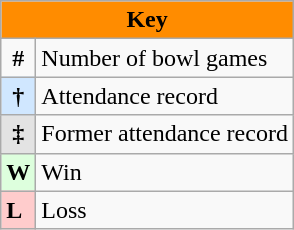<table class="wikitable">
<tr>
<td colspan="2" align="center" style="background:#FF8C00;"><strong>Key</strong></td>
</tr>
<tr>
<td style="text-align:center;"><strong>#</strong></td>
<td>Number of bowl games</td>
</tr>
<tr>
<td style="text-align:center; background:#d0e7ff;"><strong>†</strong></td>
<td>Attendance record</td>
</tr>
<tr>
<td style="text-align:center; background:#e3e3e3;"><strong>‡</strong></td>
<td>Former attendance record</td>
</tr>
<tr>
<td style="background:#dfd;"><strong>W</strong></td>
<td>Win</td>
</tr>
<tr>
<td style="background:#fcc;"><strong>L</strong></td>
<td>Loss</td>
</tr>
</table>
